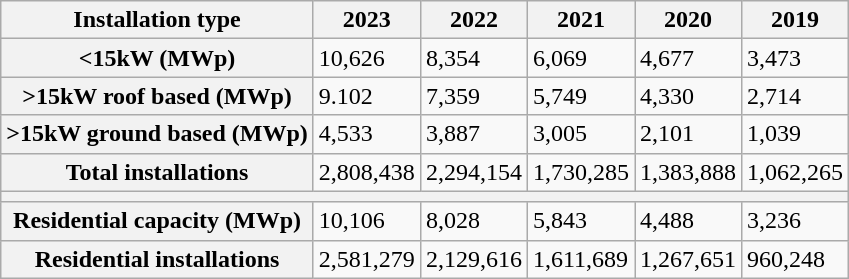<table class="wikitable">
<tr>
<th>Installation type</th>
<th>2023</th>
<th>2022</th>
<th>2021</th>
<th>2020</th>
<th>2019</th>
</tr>
<tr>
<th><15kW (MWp)</th>
<td>10,626</td>
<td>8,354</td>
<td>6,069</td>
<td>4,677</td>
<td>3,473</td>
</tr>
<tr>
<th>>15kW roof based (MWp)</th>
<td>9.102</td>
<td>7,359</td>
<td>5,749</td>
<td>4,330</td>
<td>2,714</td>
</tr>
<tr>
<th>>15kW ground based (MWp)</th>
<td>4,533</td>
<td>3,887</td>
<td>3,005</td>
<td>2,101</td>
<td>1,039</td>
</tr>
<tr>
<th>Total installations</th>
<td>2,808,438</td>
<td>2,294,154</td>
<td>1,730,285</td>
<td>1,383,888</td>
<td>1,062,265</td>
</tr>
<tr>
<th colspan="6"></th>
</tr>
<tr>
<th>Residential capacity (MWp)</th>
<td>10,106</td>
<td>8,028</td>
<td>5,843</td>
<td>4,488</td>
<td>3,236</td>
</tr>
<tr>
<th>Residential installations</th>
<td>2,581,279</td>
<td>2,129,616</td>
<td>1,611,689</td>
<td>1,267,651</td>
<td>960,248</td>
</tr>
</table>
